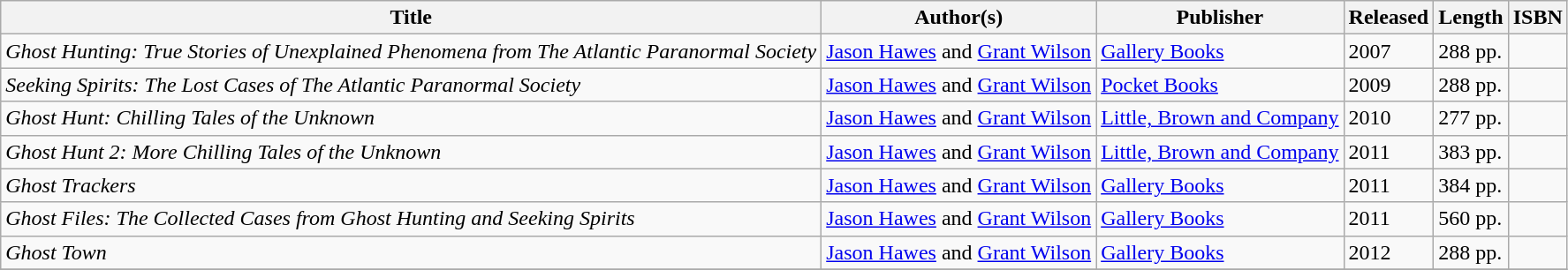<table class="wikitable">
<tr>
<th>Title</th>
<th>Author(s)</th>
<th>Publisher</th>
<th>Released</th>
<th>Length</th>
<th>ISBN</th>
</tr>
<tr>
<td><em>Ghost Hunting: True Stories of Unexplained Phenomena from The Atlantic Paranormal Society</em></td>
<td><a href='#'>Jason Hawes</a> and <a href='#'>Grant Wilson</a></td>
<td><a href='#'>Gallery Books</a></td>
<td>2007</td>
<td>288 pp.</td>
<td></td>
</tr>
<tr>
<td><em>Seeking Spirits: The Lost Cases of The Atlantic Paranormal Society</em></td>
<td><a href='#'>Jason Hawes</a> and <a href='#'>Grant Wilson</a></td>
<td><a href='#'>Pocket Books</a></td>
<td>2009</td>
<td>288 pp.</td>
<td></td>
</tr>
<tr>
<td><em>Ghost Hunt: Chilling Tales of the Unknown</em></td>
<td><a href='#'>Jason Hawes</a> and <a href='#'>Grant Wilson</a></td>
<td><a href='#'>Little, Brown and Company</a></td>
<td>2010</td>
<td>277 pp.</td>
<td></td>
</tr>
<tr>
<td><em>Ghost Hunt 2: More Chilling Tales of the Unknown</em></td>
<td><a href='#'>Jason Hawes</a> and <a href='#'>Grant Wilson</a></td>
<td><a href='#'>Little, Brown and Company</a></td>
<td>2011</td>
<td>383 pp.</td>
<td></td>
</tr>
<tr>
<td><em>Ghost Trackers</em></td>
<td><a href='#'>Jason Hawes</a> and <a href='#'>Grant Wilson</a></td>
<td><a href='#'>Gallery Books</a></td>
<td>2011</td>
<td>384 pp.</td>
<td></td>
</tr>
<tr>
<td><em>Ghost Files: The Collected Cases from Ghost Hunting and Seeking Spirits</em></td>
<td><a href='#'>Jason Hawes</a> and <a href='#'>Grant Wilson</a></td>
<td><a href='#'>Gallery Books</a></td>
<td>2011</td>
<td>560 pp.</td>
<td></td>
</tr>
<tr>
<td><em>Ghost Town</em></td>
<td><a href='#'>Jason Hawes</a> and <a href='#'>Grant Wilson</a></td>
<td><a href='#'>Gallery Books</a></td>
<td>2012</td>
<td>288 pp.</td>
<td></td>
</tr>
<tr>
</tr>
</table>
